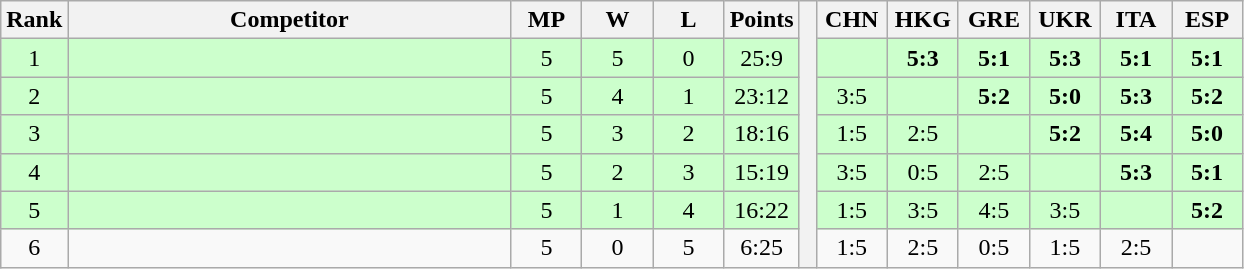<table class="wikitable" style="text-align:center">
<tr>
<th>Rank</th>
<th style="width:18em">Competitor</th>
<th style="width:2.5em">MP</th>
<th style="width:2.5em">W</th>
<th style="width:2.5em">L</th>
<th>Points</th>
<th rowspan="7"> </th>
<th style="width:2.5em">CHN</th>
<th style="width:2.5em">HKG</th>
<th style="width:2.5em">GRE</th>
<th style="width:2.5em">UKR</th>
<th style="width:2.5em">ITA</th>
<th style="width:2.5em">ESP</th>
</tr>
<tr style="background:#cfc;">
<td>1</td>
<td style="text-align:left"></td>
<td>5</td>
<td>5</td>
<td>0</td>
<td>25:9</td>
<td></td>
<td><strong>5:3</strong></td>
<td><strong>5:1</strong></td>
<td><strong>5:3</strong></td>
<td><strong>5:1</strong></td>
<td><strong>5:1</strong></td>
</tr>
<tr style="background:#cfc;">
<td>2</td>
<td style="text-align:left"></td>
<td>5</td>
<td>4</td>
<td>1</td>
<td>23:12</td>
<td>3:5</td>
<td></td>
<td><strong>5:2</strong></td>
<td><strong>5:0</strong></td>
<td><strong>5:3</strong></td>
<td><strong>5:2</strong></td>
</tr>
<tr style="background:#cfc;">
<td>3</td>
<td style="text-align:left"></td>
<td>5</td>
<td>3</td>
<td>2</td>
<td>18:16</td>
<td>1:5</td>
<td>2:5</td>
<td></td>
<td><strong>5:2</strong></td>
<td><strong>5:4</strong></td>
<td><strong>5:0</strong></td>
</tr>
<tr style="background:#cfc;">
<td>4</td>
<td style="text-align:left"></td>
<td>5</td>
<td>2</td>
<td>3</td>
<td>15:19</td>
<td>3:5</td>
<td>0:5</td>
<td>2:5</td>
<td></td>
<td><strong>5:3</strong></td>
<td><strong>5:1</strong></td>
</tr>
<tr style="background:#cfc;">
<td>5</td>
<td style="text-align:left"></td>
<td>5</td>
<td>1</td>
<td>4</td>
<td>16:22</td>
<td>1:5</td>
<td>3:5</td>
<td>4:5</td>
<td>3:5</td>
<td></td>
<td><strong>5:2</strong></td>
</tr>
<tr>
<td>6</td>
<td style="text-align:left"></td>
<td>5</td>
<td>0</td>
<td>5</td>
<td>6:25</td>
<td>1:5</td>
<td>2:5</td>
<td>0:5</td>
<td>1:5</td>
<td>2:5</td>
<td></td>
</tr>
</table>
